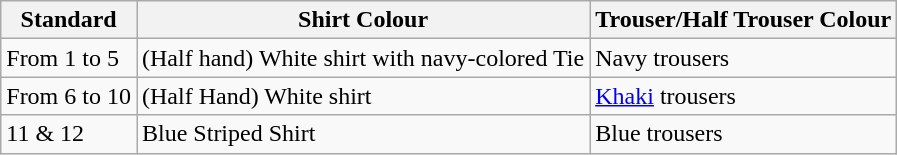<table class="wikitable">
<tr>
<th>Standard</th>
<th>Shirt Colour</th>
<th>Trouser/Half Trouser Colour</th>
</tr>
<tr>
<td>From 1 to 5</td>
<td>(Half hand) White shirt with navy-colored Tie</td>
<td>Navy trousers</td>
</tr>
<tr>
<td>From 6 to 10</td>
<td>(Half Hand) White shirt</td>
<td><a href='#'>Khaki</a> trousers</td>
</tr>
<tr>
<td>11 & 12</td>
<td>Blue Striped Shirt</td>
<td>Blue trousers</td>
</tr>
</table>
